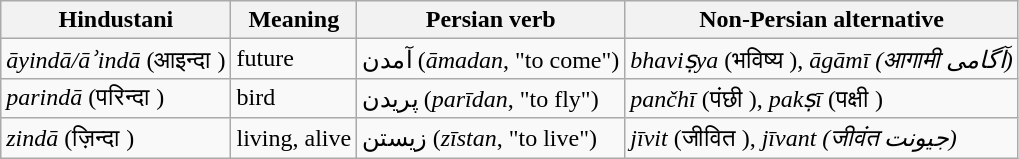<table class="wikitable">
<tr>
<th>Hindustani</th>
<th>Meaning</th>
<th>Persian verb</th>
<th>Non-Persian alternative</th>
</tr>
<tr>
<td><em>āyindā/āʾindā</em> (आइन्दा )</td>
<td>future</td>
<td>آمدن (<em>āmadan</em>, "to come")</td>
<td><em>bhaviṣya</em> (भविष्य ), <em>āgāmī (आगामी آگامی)</em></td>
</tr>
<tr>
<td><em>parindā</em> (परिन्दा )</td>
<td>bird</td>
<td>پریدن (<em>parīdan</em>, "to fly")</td>
<td><em>pančhī</em> (पंछी ), <em>pakṣī</em> (पक्षी )</td>
</tr>
<tr>
<td><em>zindā</em> (ज़िन्दा )</td>
<td>living, alive</td>
<td>زیستن (<em>zīstan</em>, "to live")</td>
<td><em>jīvit</em> (जीवित ), <em>jīvant (जीवंत جیونت)</em></td>
</tr>
</table>
